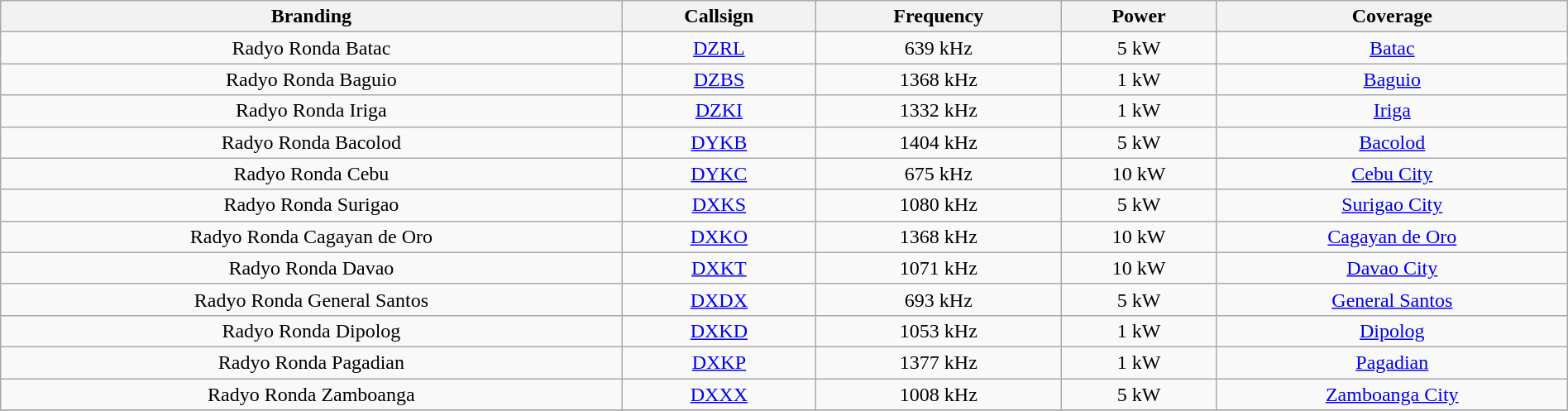<table class="wikitable" style="width:100%; text-align:center;">
<tr>
<th>Branding</th>
<th>Callsign</th>
<th>Frequency</th>
<th>Power</th>
<th>Coverage</th>
</tr>
<tr>
<td>Radyo Ronda Batac</td>
<td><a href='#'>DZRL</a></td>
<td>639 kHz</td>
<td>5 kW</td>
<td><a href='#'>Batac</a></td>
</tr>
<tr>
<td>Radyo Ronda Baguio</td>
<td><a href='#'>DZBS</a></td>
<td>1368 kHz</td>
<td>1 kW</td>
<td><a href='#'>Baguio</a></td>
</tr>
<tr>
<td>Radyo Ronda Iriga</td>
<td><a href='#'>DZKI</a></td>
<td>1332 kHz</td>
<td>1 kW</td>
<td><a href='#'>Iriga</a></td>
</tr>
<tr>
<td>Radyo Ronda Bacolod</td>
<td><a href='#'>DYKB</a></td>
<td>1404 kHz</td>
<td>5 kW</td>
<td><a href='#'>Bacolod</a></td>
</tr>
<tr>
<td>Radyo Ronda Cebu</td>
<td><a href='#'>DYKC</a></td>
<td>675 kHz</td>
<td>10 kW</td>
<td><a href='#'>Cebu City</a></td>
</tr>
<tr>
<td>Radyo Ronda Surigao</td>
<td><a href='#'>DXKS</a></td>
<td>1080 kHz</td>
<td>5 kW</td>
<td><a href='#'>Surigao City</a></td>
</tr>
<tr>
<td>Radyo Ronda Cagayan de Oro</td>
<td><a href='#'>DXKO</a></td>
<td>1368 kHz</td>
<td>10 kW</td>
<td><a href='#'>Cagayan de Oro</a></td>
</tr>
<tr>
<td>Radyo Ronda Davao</td>
<td><a href='#'>DXKT</a></td>
<td>1071 kHz</td>
<td>10 kW</td>
<td><a href='#'>Davao City</a></td>
</tr>
<tr>
<td>Radyo Ronda General Santos</td>
<td><a href='#'>DXDX</a></td>
<td>693 kHz</td>
<td>5 kW</td>
<td><a href='#'>General Santos</a></td>
</tr>
<tr>
<td>Radyo Ronda Dipolog</td>
<td><a href='#'>DXKD</a></td>
<td>1053 kHz</td>
<td>1 kW</td>
<td><a href='#'>Dipolog</a></td>
</tr>
<tr>
<td>Radyo Ronda Pagadian</td>
<td><a href='#'>DXKP</a></td>
<td>1377 kHz</td>
<td>1 kW</td>
<td><a href='#'>Pagadian</a></td>
</tr>
<tr>
<td>Radyo Ronda Zamboanga</td>
<td><a href='#'>DXXX</a></td>
<td>1008 kHz</td>
<td>5 kW</td>
<td><a href='#'>Zamboanga City</a></td>
</tr>
<tr>
</tr>
</table>
